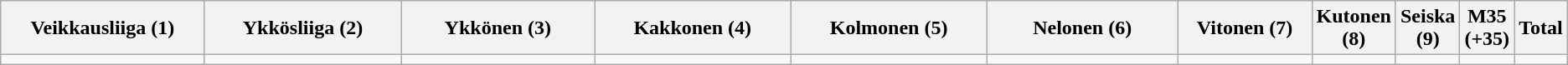<table class="wikitable">
<tr>
<th width="15%">Veikkausliiga (1)</th>
<th width="15%">Ykkösliiga (2)</th>
<th width="15%">Ykkönen (3)</th>
<th width="15%">Kakkonen (4)</th>
<th width="15%">Kolmonen (5)</th>
<th width="15%">Nelonen (6)</th>
<th width="15%">Vitonen (7)</th>
<th width="15%">Kutonen (8)</th>
<th width="15%">Seiska (9)</th>
<th width="15%">M35 (+35)</th>
<th width="15%">Total</th>
</tr>
<tr>
<td></td>
<td></td>
<td></td>
<td></td>
<td></td>
<td></td>
<td></td>
<td></td>
<td></td>
<td></td>
<td></td>
</tr>
</table>
